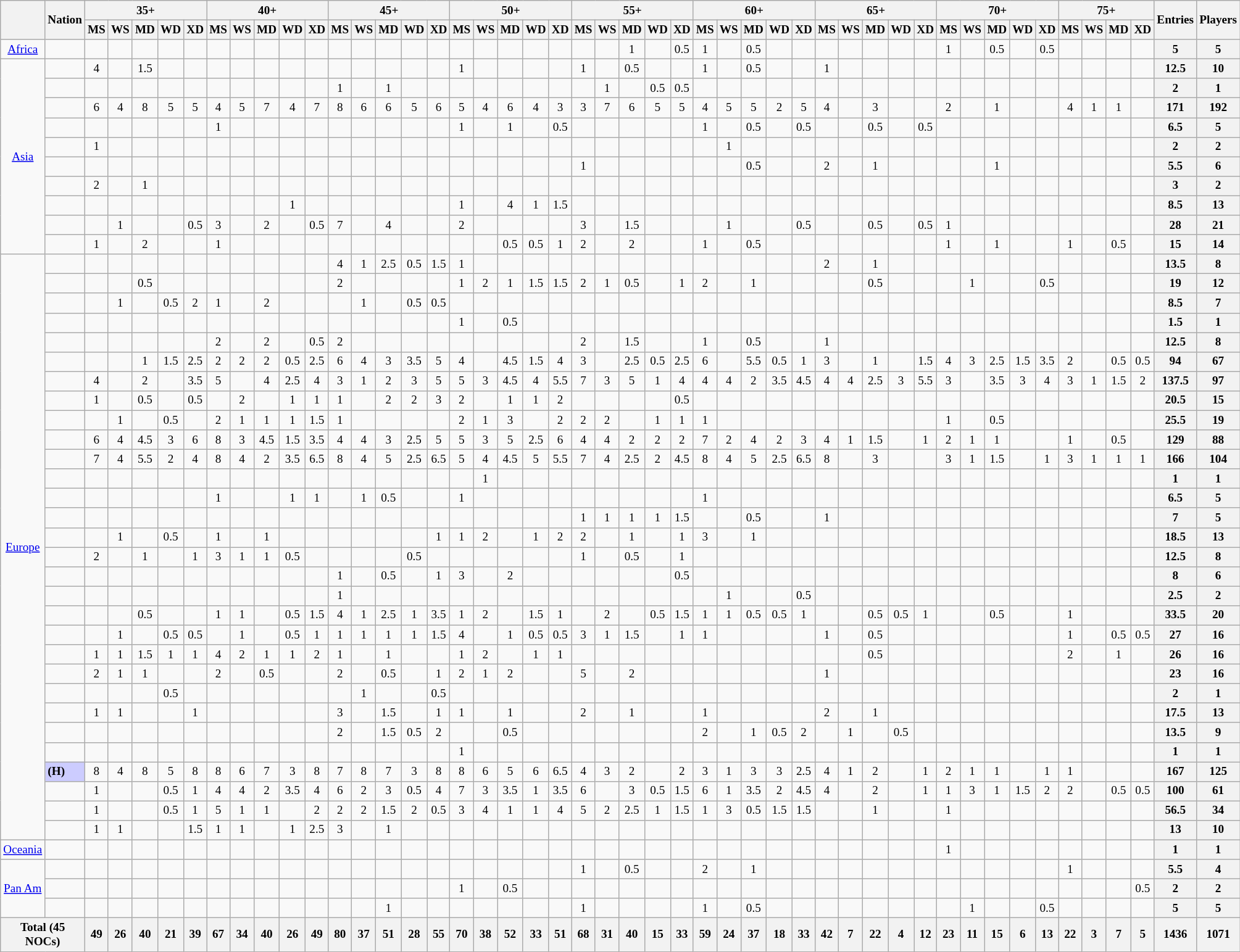<table class="wikitable" style="font-size:80%; text-align:center">
<tr>
<th rowspan="2"></th>
<th rowspan="2">Nation</th>
<th colspan="5">35+</th>
<th colspan="5">40+</th>
<th colspan="5">45+</th>
<th colspan="5">50+</th>
<th colspan="5">55+</th>
<th colspan="5">60+</th>
<th colspan="5">65+</th>
<th colspan="5">70+</th>
<th colspan="4">75+</th>
<th rowspan="2">Entries</th>
<th rowspan="2">Players</th>
</tr>
<tr>
<th>MS</th>
<th>WS</th>
<th>MD</th>
<th>WD</th>
<th>XD</th>
<th>MS</th>
<th>WS</th>
<th>MD</th>
<th>WD</th>
<th>XD</th>
<th>MS</th>
<th>WS</th>
<th>MD</th>
<th>WD</th>
<th>XD</th>
<th>MS</th>
<th>WS</th>
<th>MD</th>
<th>WD</th>
<th>XD</th>
<th>MS</th>
<th>WS</th>
<th>MD</th>
<th>WD</th>
<th>XD</th>
<th>MS</th>
<th>WS</th>
<th>MD</th>
<th>WD</th>
<th>XD</th>
<th>MS</th>
<th>WS</th>
<th>MD</th>
<th>WD</th>
<th>XD</th>
<th>MS</th>
<th>WS</th>
<th>MD</th>
<th>WD</th>
<th>XD</th>
<th>MS</th>
<th>WS</th>
<th>MD</th>
<th>XD</th>
</tr>
<tr>
<td><a href='#'>Africa</a></td>
<td align="left"></td>
<td></td>
<td></td>
<td></td>
<td></td>
<td></td>
<td></td>
<td></td>
<td></td>
<td></td>
<td></td>
<td></td>
<td></td>
<td></td>
<td></td>
<td></td>
<td></td>
<td></td>
<td></td>
<td></td>
<td></td>
<td></td>
<td></td>
<td>1</td>
<td></td>
<td>0.5</td>
<td>1</td>
<td></td>
<td>0.5</td>
<td></td>
<td></td>
<td></td>
<td></td>
<td></td>
<td></td>
<td></td>
<td>1</td>
<td></td>
<td>0.5</td>
<td></td>
<td>0.5</td>
<td></td>
<td></td>
<td></td>
<td></td>
<th>5</th>
<th>5</th>
</tr>
<tr>
<td rowspan="10"><a href='#'>Asia</a></td>
<td align="left"></td>
<td>4</td>
<td></td>
<td>1.5</td>
<td></td>
<td></td>
<td></td>
<td></td>
<td></td>
<td></td>
<td></td>
<td></td>
<td></td>
<td></td>
<td></td>
<td></td>
<td>1</td>
<td></td>
<td></td>
<td></td>
<td></td>
<td>1</td>
<td></td>
<td>0.5</td>
<td></td>
<td></td>
<td>1</td>
<td></td>
<td>0.5</td>
<td></td>
<td></td>
<td>1</td>
<td></td>
<td></td>
<td></td>
<td></td>
<td></td>
<td></td>
<td></td>
<td></td>
<td></td>
<td></td>
<td></td>
<td></td>
<td></td>
<th>12.5</th>
<th>10</th>
</tr>
<tr>
<td align="left"></td>
<td></td>
<td></td>
<td></td>
<td></td>
<td></td>
<td></td>
<td></td>
<td></td>
<td></td>
<td></td>
<td>1</td>
<td></td>
<td>1</td>
<td></td>
<td></td>
<td></td>
<td></td>
<td></td>
<td></td>
<td></td>
<td></td>
<td>1</td>
<td></td>
<td>0.5</td>
<td>0.5</td>
<td></td>
<td></td>
<td></td>
<td></td>
<td></td>
<td></td>
<td></td>
<td></td>
<td></td>
<td></td>
<td></td>
<td></td>
<td></td>
<td></td>
<td></td>
<td></td>
<td></td>
<td></td>
<td></td>
<th>2</th>
<th>1</th>
</tr>
<tr>
<td align="left"></td>
<td>6</td>
<td>4</td>
<td>8</td>
<td>5</td>
<td>5</td>
<td>4</td>
<td>5</td>
<td>7</td>
<td>4</td>
<td>7</td>
<td>8</td>
<td>6</td>
<td>6</td>
<td>5</td>
<td>6</td>
<td>5</td>
<td>4</td>
<td>6</td>
<td>4</td>
<td>3</td>
<td>3</td>
<td>7</td>
<td>6</td>
<td>5</td>
<td>5</td>
<td>4</td>
<td>5</td>
<td>5</td>
<td>2</td>
<td>5</td>
<td>4</td>
<td></td>
<td>3</td>
<td></td>
<td></td>
<td>2</td>
<td></td>
<td>1</td>
<td></td>
<td></td>
<td>4</td>
<td>1</td>
<td>1</td>
<td></td>
<th>171</th>
<th>192</th>
</tr>
<tr>
<td align="left"></td>
<td></td>
<td></td>
<td></td>
<td></td>
<td></td>
<td>1</td>
<td></td>
<td></td>
<td></td>
<td></td>
<td></td>
<td></td>
<td></td>
<td></td>
<td></td>
<td>1</td>
<td></td>
<td>1</td>
<td></td>
<td>0.5</td>
<td></td>
<td></td>
<td></td>
<td></td>
<td></td>
<td>1</td>
<td></td>
<td>0.5</td>
<td></td>
<td>0.5</td>
<td></td>
<td></td>
<td>0.5</td>
<td></td>
<td>0.5</td>
<td></td>
<td></td>
<td></td>
<td></td>
<td></td>
<td></td>
<td></td>
<td></td>
<td></td>
<th>6.5</th>
<th>5</th>
</tr>
<tr>
<td align="left"></td>
<td>1</td>
<td></td>
<td></td>
<td></td>
<td></td>
<td></td>
<td></td>
<td></td>
<td></td>
<td></td>
<td></td>
<td></td>
<td></td>
<td></td>
<td></td>
<td></td>
<td></td>
<td></td>
<td></td>
<td></td>
<td></td>
<td></td>
<td></td>
<td></td>
<td></td>
<td></td>
<td>1</td>
<td></td>
<td></td>
<td></td>
<td></td>
<td></td>
<td></td>
<td></td>
<td></td>
<td></td>
<td></td>
<td></td>
<td></td>
<td></td>
<td></td>
<td></td>
<td></td>
<td></td>
<th>2</th>
<th>2</th>
</tr>
<tr>
<td align="left"></td>
<td></td>
<td></td>
<td></td>
<td></td>
<td></td>
<td></td>
<td></td>
<td></td>
<td></td>
<td></td>
<td></td>
<td></td>
<td></td>
<td></td>
<td></td>
<td></td>
<td></td>
<td></td>
<td></td>
<td></td>
<td>1</td>
<td></td>
<td></td>
<td></td>
<td></td>
<td></td>
<td></td>
<td>0.5</td>
<td></td>
<td></td>
<td>2</td>
<td></td>
<td>1</td>
<td></td>
<td></td>
<td></td>
<td></td>
<td>1</td>
<td></td>
<td></td>
<td></td>
<td></td>
<td></td>
<td></td>
<th>5.5</th>
<th>6</th>
</tr>
<tr>
<td align="left"></td>
<td>2</td>
<td></td>
<td>1</td>
<td></td>
<td></td>
<td></td>
<td></td>
<td></td>
<td></td>
<td></td>
<td></td>
<td></td>
<td></td>
<td></td>
<td></td>
<td></td>
<td></td>
<td></td>
<td></td>
<td></td>
<td></td>
<td></td>
<td></td>
<td></td>
<td></td>
<td></td>
<td></td>
<td></td>
<td></td>
<td></td>
<td></td>
<td></td>
<td></td>
<td></td>
<td></td>
<td></td>
<td></td>
<td></td>
<td></td>
<td></td>
<td></td>
<td></td>
<td></td>
<td></td>
<th>3</th>
<th>2</th>
</tr>
<tr>
<td align="left"></td>
<td></td>
<td></td>
<td></td>
<td></td>
<td></td>
<td></td>
<td></td>
<td></td>
<td>1</td>
<td></td>
<td></td>
<td></td>
<td></td>
<td></td>
<td></td>
<td>1</td>
<td></td>
<td>4</td>
<td>1</td>
<td>1.5</td>
<td></td>
<td></td>
<td></td>
<td></td>
<td></td>
<td></td>
<td></td>
<td></td>
<td></td>
<td></td>
<td></td>
<td></td>
<td></td>
<td></td>
<td></td>
<td></td>
<td></td>
<td></td>
<td></td>
<td></td>
<td></td>
<td></td>
<td></td>
<td></td>
<th>8.5</th>
<th>13</th>
</tr>
<tr>
<td align="left"></td>
<td></td>
<td>1</td>
<td></td>
<td></td>
<td>0.5</td>
<td>3</td>
<td></td>
<td>2</td>
<td></td>
<td>0.5</td>
<td>7</td>
<td></td>
<td>4</td>
<td></td>
<td></td>
<td>2</td>
<td></td>
<td></td>
<td></td>
<td></td>
<td>3</td>
<td></td>
<td>1.5</td>
<td></td>
<td></td>
<td></td>
<td>1</td>
<td></td>
<td></td>
<td>0.5</td>
<td></td>
<td></td>
<td>0.5</td>
<td></td>
<td>0.5</td>
<td>1</td>
<td></td>
<td></td>
<td></td>
<td></td>
<td></td>
<td></td>
<td></td>
<td></td>
<th>28</th>
<th>21</th>
</tr>
<tr>
<td align="left"></td>
<td>1</td>
<td></td>
<td>2</td>
<td></td>
<td></td>
<td>1</td>
<td></td>
<td></td>
<td></td>
<td></td>
<td></td>
<td></td>
<td></td>
<td></td>
<td></td>
<td></td>
<td></td>
<td>0.5</td>
<td>0.5</td>
<td>1</td>
<td>2</td>
<td></td>
<td>2</td>
<td></td>
<td></td>
<td>1</td>
<td></td>
<td>0.5</td>
<td></td>
<td></td>
<td></td>
<td></td>
<td></td>
<td></td>
<td></td>
<td>1</td>
<td></td>
<td>1</td>
<td></td>
<td></td>
<td>1</td>
<td></td>
<td>0.5</td>
<td></td>
<th>15</th>
<th>14</th>
</tr>
<tr>
<td rowspan="30"><a href='#'>Europe</a></td>
<td align="left"></td>
<td></td>
<td></td>
<td></td>
<td></td>
<td></td>
<td></td>
<td></td>
<td></td>
<td></td>
<td></td>
<td>4</td>
<td>1</td>
<td>2.5</td>
<td>0.5</td>
<td>1.5</td>
<td>1</td>
<td></td>
<td></td>
<td></td>
<td></td>
<td></td>
<td></td>
<td></td>
<td></td>
<td></td>
<td></td>
<td></td>
<td></td>
<td></td>
<td></td>
<td>2</td>
<td></td>
<td>1</td>
<td></td>
<td></td>
<td></td>
<td></td>
<td></td>
<td></td>
<td></td>
<td></td>
<td></td>
<td></td>
<td></td>
<th>13.5</th>
<th>8</th>
</tr>
<tr>
<td align="left"></td>
<td></td>
<td></td>
<td>0.5</td>
<td></td>
<td></td>
<td></td>
<td></td>
<td></td>
<td></td>
<td></td>
<td>2</td>
<td></td>
<td></td>
<td></td>
<td></td>
<td>1</td>
<td>2</td>
<td>1</td>
<td>1.5</td>
<td>1.5</td>
<td>2</td>
<td>1</td>
<td>0.5</td>
<td></td>
<td>1</td>
<td>2</td>
<td></td>
<td>1</td>
<td></td>
<td></td>
<td></td>
<td></td>
<td>0.5</td>
<td></td>
<td></td>
<td></td>
<td>1</td>
<td></td>
<td></td>
<td>0.5</td>
<td></td>
<td></td>
<td></td>
<td></td>
<th>19</th>
<th>12</th>
</tr>
<tr>
<td align="left"></td>
<td></td>
<td>1</td>
<td></td>
<td>0.5</td>
<td>2</td>
<td>1</td>
<td></td>
<td>2</td>
<td></td>
<td></td>
<td></td>
<td>1</td>
<td></td>
<td>0.5</td>
<td>0.5</td>
<td></td>
<td></td>
<td></td>
<td></td>
<td></td>
<td></td>
<td></td>
<td></td>
<td></td>
<td></td>
<td></td>
<td></td>
<td></td>
<td></td>
<td></td>
<td></td>
<td></td>
<td></td>
<td></td>
<td></td>
<td></td>
<td></td>
<td></td>
<td></td>
<td></td>
<td></td>
<td></td>
<td></td>
<td></td>
<th>8.5</th>
<th>7</th>
</tr>
<tr>
<td align="left"></td>
<td></td>
<td></td>
<td></td>
<td></td>
<td></td>
<td></td>
<td></td>
<td></td>
<td></td>
<td></td>
<td></td>
<td></td>
<td></td>
<td></td>
<td></td>
<td>1</td>
<td></td>
<td>0.5</td>
<td></td>
<td></td>
<td></td>
<td></td>
<td></td>
<td></td>
<td></td>
<td></td>
<td></td>
<td></td>
<td></td>
<td></td>
<td></td>
<td></td>
<td></td>
<td></td>
<td></td>
<td></td>
<td></td>
<td></td>
<td></td>
<td></td>
<td></td>
<td></td>
<td></td>
<td></td>
<th>1.5</th>
<th>1</th>
</tr>
<tr>
<td align="left"></td>
<td></td>
<td></td>
<td></td>
<td></td>
<td></td>
<td>2</td>
<td></td>
<td>2</td>
<td></td>
<td>0.5</td>
<td>2</td>
<td></td>
<td></td>
<td></td>
<td></td>
<td></td>
<td></td>
<td></td>
<td></td>
<td></td>
<td>2</td>
<td></td>
<td>1.5</td>
<td></td>
<td></td>
<td>1</td>
<td></td>
<td>0.5</td>
<td></td>
<td></td>
<td>1</td>
<td></td>
<td></td>
<td></td>
<td></td>
<td></td>
<td></td>
<td></td>
<td></td>
<td></td>
<td></td>
<td></td>
<td></td>
<td></td>
<th>12.5</th>
<th>8</th>
</tr>
<tr>
<td align="left"></td>
<td></td>
<td></td>
<td>1</td>
<td>1.5</td>
<td>2.5</td>
<td>2</td>
<td>2</td>
<td>2</td>
<td>0.5</td>
<td>2.5</td>
<td>6</td>
<td>4</td>
<td>3</td>
<td>3.5</td>
<td>5</td>
<td>4</td>
<td></td>
<td>4.5</td>
<td>1.5</td>
<td>4</td>
<td>3</td>
<td></td>
<td>2.5</td>
<td>0.5</td>
<td>2.5</td>
<td>6</td>
<td></td>
<td>5.5</td>
<td>0.5</td>
<td>1</td>
<td>3</td>
<td></td>
<td>1</td>
<td></td>
<td>1.5</td>
<td>4</td>
<td>3</td>
<td>2.5</td>
<td>1.5</td>
<td>3.5</td>
<td>2</td>
<td></td>
<td>0.5</td>
<td>0.5</td>
<th>94</th>
<th>67</th>
</tr>
<tr>
<td align="left"></td>
<td>4</td>
<td></td>
<td>2</td>
<td></td>
<td>3.5</td>
<td>5</td>
<td></td>
<td>4</td>
<td>2.5</td>
<td>4</td>
<td>3</td>
<td>1</td>
<td>2</td>
<td>3</td>
<td>5</td>
<td>5</td>
<td>3</td>
<td>4.5</td>
<td>4</td>
<td>5.5</td>
<td>7</td>
<td>3</td>
<td>5</td>
<td>1</td>
<td>4</td>
<td>4</td>
<td>4</td>
<td>2</td>
<td>3.5</td>
<td>4.5</td>
<td>4</td>
<td>4</td>
<td>2.5</td>
<td>3</td>
<td>5.5</td>
<td>3</td>
<td></td>
<td>3.5</td>
<td>3</td>
<td>4</td>
<td>3</td>
<td>1</td>
<td>1.5</td>
<td>2</td>
<th>137.5</th>
<th>97</th>
</tr>
<tr>
<td align="left"></td>
<td>1</td>
<td></td>
<td>0.5</td>
<td></td>
<td>0.5</td>
<td></td>
<td>2</td>
<td></td>
<td>1</td>
<td>1</td>
<td>1</td>
<td></td>
<td>2</td>
<td>2</td>
<td>3</td>
<td>2</td>
<td></td>
<td>1</td>
<td>1</td>
<td>2</td>
<td></td>
<td></td>
<td></td>
<td></td>
<td>0.5</td>
<td></td>
<td></td>
<td></td>
<td></td>
<td></td>
<td></td>
<td></td>
<td></td>
<td></td>
<td></td>
<td></td>
<td></td>
<td></td>
<td></td>
<td></td>
<td></td>
<td></td>
<td></td>
<td></td>
<th>20.5</th>
<th>15</th>
</tr>
<tr>
<td align="left"></td>
<td></td>
<td>1</td>
<td></td>
<td>0.5</td>
<td></td>
<td>2</td>
<td>1</td>
<td>1</td>
<td>1</td>
<td>1.5</td>
<td>1</td>
<td></td>
<td></td>
<td></td>
<td></td>
<td>2</td>
<td>1</td>
<td>3</td>
<td></td>
<td>2</td>
<td>2</td>
<td>2</td>
<td></td>
<td>1</td>
<td>1</td>
<td>1</td>
<td></td>
<td></td>
<td></td>
<td></td>
<td></td>
<td></td>
<td></td>
<td></td>
<td></td>
<td>1</td>
<td></td>
<td>0.5</td>
<td></td>
<td></td>
<td></td>
<td></td>
<td></td>
<td></td>
<th>25.5</th>
<th>19</th>
</tr>
<tr>
<td align="left"></td>
<td>6</td>
<td>4</td>
<td>4.5</td>
<td>3</td>
<td>6</td>
<td>8</td>
<td>3</td>
<td>4.5</td>
<td>1.5</td>
<td>3.5</td>
<td>4</td>
<td>4</td>
<td>3</td>
<td>2.5</td>
<td>5</td>
<td>5</td>
<td>3</td>
<td>5</td>
<td>2.5</td>
<td>6</td>
<td>4</td>
<td>4</td>
<td>2</td>
<td>2</td>
<td>2</td>
<td>7</td>
<td>2</td>
<td>4</td>
<td>2</td>
<td>3</td>
<td>4</td>
<td>1</td>
<td>1.5</td>
<td></td>
<td>1</td>
<td>2</td>
<td>1</td>
<td>1</td>
<td></td>
<td></td>
<td>1</td>
<td></td>
<td>0.5</td>
<td></td>
<th>129</th>
<th>88</th>
</tr>
<tr>
<td align="left"></td>
<td>7</td>
<td>4</td>
<td>5.5</td>
<td>2</td>
<td>4</td>
<td>8</td>
<td>4</td>
<td>2</td>
<td>3.5</td>
<td>6.5</td>
<td>8</td>
<td>4</td>
<td>5</td>
<td>2.5</td>
<td>6.5</td>
<td>5</td>
<td>4</td>
<td>4.5</td>
<td>5</td>
<td>5.5</td>
<td>7</td>
<td>4</td>
<td>2.5</td>
<td>2</td>
<td>4.5</td>
<td>8</td>
<td>4</td>
<td>5</td>
<td>2.5</td>
<td>6.5</td>
<td>8</td>
<td></td>
<td>3</td>
<td></td>
<td></td>
<td>3</td>
<td>1</td>
<td>1.5</td>
<td></td>
<td>1</td>
<td>3</td>
<td>1</td>
<td>1</td>
<td>1</td>
<th>166</th>
<th>104</th>
</tr>
<tr>
<td align="left"></td>
<td></td>
<td></td>
<td></td>
<td></td>
<td></td>
<td></td>
<td></td>
<td></td>
<td></td>
<td></td>
<td></td>
<td></td>
<td></td>
<td></td>
<td></td>
<td></td>
<td>1</td>
<td></td>
<td></td>
<td></td>
<td></td>
<td></td>
<td></td>
<td></td>
<td></td>
<td></td>
<td></td>
<td></td>
<td></td>
<td></td>
<td></td>
<td></td>
<td></td>
<td></td>
<td></td>
<td></td>
<td></td>
<td></td>
<td></td>
<td></td>
<td></td>
<td></td>
<td></td>
<td></td>
<th>1</th>
<th>1</th>
</tr>
<tr>
<td align="left"></td>
<td></td>
<td></td>
<td></td>
<td></td>
<td></td>
<td>1</td>
<td></td>
<td></td>
<td>1</td>
<td>1</td>
<td></td>
<td>1</td>
<td>0.5</td>
<td></td>
<td></td>
<td>1</td>
<td></td>
<td></td>
<td></td>
<td></td>
<td></td>
<td></td>
<td></td>
<td></td>
<td></td>
<td>1</td>
<td></td>
<td></td>
<td></td>
<td></td>
<td></td>
<td></td>
<td></td>
<td></td>
<td></td>
<td></td>
<td></td>
<td></td>
<td></td>
<td></td>
<td></td>
<td></td>
<td></td>
<td></td>
<th>6.5</th>
<th>5</th>
</tr>
<tr>
<td align="left"></td>
<td></td>
<td></td>
<td></td>
<td></td>
<td></td>
<td></td>
<td></td>
<td></td>
<td></td>
<td></td>
<td></td>
<td></td>
<td></td>
<td></td>
<td></td>
<td></td>
<td></td>
<td></td>
<td></td>
<td></td>
<td>1</td>
<td>1</td>
<td>1</td>
<td>1</td>
<td>1.5</td>
<td></td>
<td></td>
<td>0.5</td>
<td></td>
<td></td>
<td>1</td>
<td></td>
<td></td>
<td></td>
<td></td>
<td></td>
<td></td>
<td></td>
<td></td>
<td></td>
<td></td>
<td></td>
<td></td>
<td></td>
<th>7</th>
<th>5</th>
</tr>
<tr>
<td align="left"></td>
<td></td>
<td>1</td>
<td></td>
<td>0.5</td>
<td></td>
<td>1</td>
<td></td>
<td>1</td>
<td></td>
<td></td>
<td></td>
<td></td>
<td></td>
<td></td>
<td>1</td>
<td>1</td>
<td>2</td>
<td></td>
<td>1</td>
<td>2</td>
<td>2</td>
<td></td>
<td>1</td>
<td></td>
<td>1</td>
<td>3</td>
<td></td>
<td>1</td>
<td></td>
<td></td>
<td></td>
<td></td>
<td></td>
<td></td>
<td></td>
<td></td>
<td></td>
<td></td>
<td></td>
<td></td>
<td></td>
<td></td>
<td></td>
<td></td>
<th>18.5</th>
<th>13</th>
</tr>
<tr>
<td align="left"></td>
<td>2</td>
<td></td>
<td>1</td>
<td></td>
<td>1</td>
<td>3</td>
<td>1</td>
<td>1</td>
<td>0.5</td>
<td></td>
<td></td>
<td></td>
<td></td>
<td>0.5</td>
<td></td>
<td></td>
<td></td>
<td></td>
<td></td>
<td></td>
<td>1</td>
<td></td>
<td>0.5</td>
<td></td>
<td>1</td>
<td></td>
<td></td>
<td></td>
<td></td>
<td></td>
<td></td>
<td></td>
<td></td>
<td></td>
<td></td>
<td></td>
<td></td>
<td></td>
<td></td>
<td></td>
<td></td>
<td></td>
<td></td>
<td></td>
<th>12.5</th>
<th>8</th>
</tr>
<tr>
<td align="left"></td>
<td></td>
<td></td>
<td></td>
<td></td>
<td></td>
<td></td>
<td></td>
<td></td>
<td></td>
<td></td>
<td>1</td>
<td></td>
<td>0.5</td>
<td></td>
<td>1</td>
<td>3</td>
<td></td>
<td>2</td>
<td></td>
<td></td>
<td></td>
<td></td>
<td></td>
<td></td>
<td>0.5</td>
<td></td>
<td></td>
<td></td>
<td></td>
<td></td>
<td></td>
<td></td>
<td></td>
<td></td>
<td></td>
<td></td>
<td></td>
<td></td>
<td></td>
<td></td>
<td></td>
<td></td>
<td></td>
<td></td>
<th>8</th>
<th>6</th>
</tr>
<tr>
<td align="left"></td>
<td></td>
<td></td>
<td></td>
<td></td>
<td></td>
<td></td>
<td></td>
<td></td>
<td></td>
<td></td>
<td>1</td>
<td></td>
<td></td>
<td></td>
<td></td>
<td></td>
<td></td>
<td></td>
<td></td>
<td></td>
<td></td>
<td></td>
<td></td>
<td></td>
<td></td>
<td></td>
<td>1</td>
<td></td>
<td></td>
<td>0.5</td>
<td></td>
<td></td>
<td></td>
<td></td>
<td></td>
<td></td>
<td></td>
<td></td>
<td></td>
<td></td>
<td></td>
<td></td>
<td></td>
<td></td>
<th>2.5</th>
<th>2</th>
</tr>
<tr>
<td align="left"></td>
<td></td>
<td></td>
<td>0.5</td>
<td></td>
<td></td>
<td>1</td>
<td>1</td>
<td></td>
<td>0.5</td>
<td>1.5</td>
<td>4</td>
<td>1</td>
<td>2.5</td>
<td>1</td>
<td>3.5</td>
<td>1</td>
<td>2</td>
<td></td>
<td>1.5</td>
<td>1</td>
<td></td>
<td>2</td>
<td></td>
<td>0.5</td>
<td>1.5</td>
<td>1</td>
<td>1</td>
<td>0.5</td>
<td>0.5</td>
<td>1</td>
<td></td>
<td></td>
<td>0.5</td>
<td>0.5</td>
<td>1</td>
<td></td>
<td></td>
<td>0.5</td>
<td></td>
<td></td>
<td>1</td>
<td></td>
<td></td>
<td></td>
<th>33.5</th>
<th>20</th>
</tr>
<tr>
<td align="left"></td>
<td></td>
<td>1</td>
<td></td>
<td>0.5</td>
<td>0.5</td>
<td></td>
<td>1</td>
<td></td>
<td>0.5</td>
<td>1</td>
<td>1</td>
<td>1</td>
<td>1</td>
<td>1</td>
<td>1.5</td>
<td>4</td>
<td></td>
<td>1</td>
<td>0.5</td>
<td>0.5</td>
<td>3</td>
<td>1</td>
<td>1.5</td>
<td></td>
<td>1</td>
<td>1</td>
<td></td>
<td></td>
<td></td>
<td></td>
<td>1</td>
<td></td>
<td>0.5</td>
<td></td>
<td></td>
<td></td>
<td></td>
<td></td>
<td></td>
<td></td>
<td>1</td>
<td></td>
<td>0.5</td>
<td>0.5</td>
<th>27</th>
<th>16</th>
</tr>
<tr>
<td align="left"></td>
<td>1</td>
<td>1</td>
<td>1.5</td>
<td>1</td>
<td>1</td>
<td>4</td>
<td>2</td>
<td>1</td>
<td>1</td>
<td>2</td>
<td>1</td>
<td></td>
<td>1</td>
<td></td>
<td></td>
<td>1</td>
<td>2</td>
<td></td>
<td>1</td>
<td>1</td>
<td></td>
<td></td>
<td></td>
<td></td>
<td></td>
<td></td>
<td></td>
<td></td>
<td></td>
<td></td>
<td></td>
<td></td>
<td>0.5</td>
<td></td>
<td></td>
<td></td>
<td></td>
<td></td>
<td></td>
<td></td>
<td>2</td>
<td></td>
<td>1</td>
<td></td>
<th>26</th>
<th>16</th>
</tr>
<tr>
<td align="left"></td>
<td>2</td>
<td>1</td>
<td>1</td>
<td></td>
<td></td>
<td>2</td>
<td></td>
<td>0.5</td>
<td></td>
<td></td>
<td>2</td>
<td></td>
<td>0.5</td>
<td></td>
<td>1</td>
<td>2</td>
<td>1</td>
<td>2</td>
<td></td>
<td></td>
<td>5</td>
<td></td>
<td>2</td>
<td></td>
<td></td>
<td></td>
<td></td>
<td></td>
<td></td>
<td></td>
<td>1</td>
<td></td>
<td></td>
<td></td>
<td></td>
<td></td>
<td></td>
<td></td>
<td></td>
<td></td>
<td></td>
<td></td>
<td></td>
<td></td>
<th>23</th>
<th>16</th>
</tr>
<tr>
<td align="left"></td>
<td></td>
<td></td>
<td></td>
<td>0.5</td>
<td></td>
<td></td>
<td></td>
<td></td>
<td></td>
<td></td>
<td></td>
<td>1</td>
<td></td>
<td></td>
<td>0.5</td>
<td></td>
<td></td>
<td></td>
<td></td>
<td></td>
<td></td>
<td></td>
<td></td>
<td></td>
<td></td>
<td></td>
<td></td>
<td></td>
<td></td>
<td></td>
<td></td>
<td></td>
<td></td>
<td></td>
<td></td>
<td></td>
<td></td>
<td></td>
<td></td>
<td></td>
<td></td>
<td></td>
<td></td>
<td></td>
<th>2</th>
<th>1</th>
</tr>
<tr>
<td align="left"></td>
<td>1</td>
<td>1</td>
<td></td>
<td></td>
<td>1</td>
<td></td>
<td></td>
<td></td>
<td></td>
<td></td>
<td>3</td>
<td></td>
<td>1.5</td>
<td></td>
<td>1</td>
<td>1</td>
<td></td>
<td>1</td>
<td></td>
<td></td>
<td>2</td>
<td></td>
<td>1</td>
<td></td>
<td></td>
<td>1</td>
<td></td>
<td></td>
<td></td>
<td></td>
<td>2</td>
<td></td>
<td>1</td>
<td></td>
<td></td>
<td></td>
<td></td>
<td></td>
<td></td>
<td></td>
<td></td>
<td></td>
<td></td>
<td></td>
<th>17.5</th>
<th>13</th>
</tr>
<tr>
<td align="left"></td>
<td></td>
<td></td>
<td></td>
<td></td>
<td></td>
<td></td>
<td></td>
<td></td>
<td></td>
<td></td>
<td>2</td>
<td></td>
<td>1.5</td>
<td>0.5</td>
<td>2</td>
<td></td>
<td></td>
<td>0.5</td>
<td></td>
<td></td>
<td></td>
<td></td>
<td></td>
<td></td>
<td></td>
<td>2</td>
<td></td>
<td>1</td>
<td>0.5</td>
<td>2</td>
<td></td>
<td>1</td>
<td></td>
<td>0.5</td>
<td></td>
<td></td>
<td></td>
<td></td>
<td></td>
<td></td>
<td></td>
<td></td>
<td></td>
<td></td>
<th>13.5</th>
<th>9</th>
</tr>
<tr>
<td align="left"></td>
<td></td>
<td></td>
<td></td>
<td></td>
<td></td>
<td></td>
<td></td>
<td></td>
<td></td>
<td></td>
<td></td>
<td></td>
<td></td>
<td></td>
<td></td>
<td>1</td>
<td></td>
<td></td>
<td></td>
<td></td>
<td></td>
<td></td>
<td></td>
<td></td>
<td></td>
<td></td>
<td></td>
<td></td>
<td></td>
<td></td>
<td></td>
<td></td>
<td></td>
<td></td>
<td></td>
<td></td>
<td></td>
<td></td>
<td></td>
<td></td>
<td></td>
<td></td>
<td></td>
<td></td>
<th>1</th>
<th>1</th>
</tr>
<tr>
<td align="left" bgcolor="#CCCCFF"> <strong>(H)</strong></td>
<td>8</td>
<td>4</td>
<td>8</td>
<td>5</td>
<td>8</td>
<td>8</td>
<td>6</td>
<td>7</td>
<td>3</td>
<td>8</td>
<td>7</td>
<td>8</td>
<td>7</td>
<td>3</td>
<td>8</td>
<td>8</td>
<td>6</td>
<td>5</td>
<td>6</td>
<td>6.5</td>
<td>4</td>
<td>3</td>
<td>2</td>
<td></td>
<td>2</td>
<td>3</td>
<td>1</td>
<td>3</td>
<td>3</td>
<td>2.5</td>
<td>4</td>
<td>1</td>
<td>2</td>
<td></td>
<td>1</td>
<td>2</td>
<td>1</td>
<td>1</td>
<td></td>
<td>1</td>
<td>1</td>
<td></td>
<td></td>
<td></td>
<th>167</th>
<th>125</th>
</tr>
<tr>
<td align="left"></td>
<td>1</td>
<td></td>
<td></td>
<td>0.5</td>
<td>1</td>
<td>4</td>
<td>4</td>
<td>2</td>
<td>3.5</td>
<td>4</td>
<td>6</td>
<td>2</td>
<td>3</td>
<td>0.5</td>
<td>4</td>
<td>7</td>
<td>3</td>
<td>3.5</td>
<td>1</td>
<td>3.5</td>
<td>6</td>
<td></td>
<td>3</td>
<td>0.5</td>
<td>1.5</td>
<td>6</td>
<td>1</td>
<td>3.5</td>
<td>2</td>
<td>4.5</td>
<td>4</td>
<td></td>
<td>2</td>
<td></td>
<td>1</td>
<td>1</td>
<td>3</td>
<td>1</td>
<td>1.5</td>
<td>2</td>
<td>2</td>
<td></td>
<td>0.5</td>
<td>0.5</td>
<th>100</th>
<th>61</th>
</tr>
<tr>
<td align="left"></td>
<td>1</td>
<td></td>
<td></td>
<td>0.5</td>
<td>1</td>
<td>5</td>
<td>1</td>
<td>1</td>
<td></td>
<td>2</td>
<td>2</td>
<td>2</td>
<td>1.5</td>
<td>2</td>
<td>0.5</td>
<td>3</td>
<td>4</td>
<td>1</td>
<td>1</td>
<td>4</td>
<td>5</td>
<td>2</td>
<td>2.5</td>
<td>1</td>
<td>1.5</td>
<td>1</td>
<td>3</td>
<td>0.5</td>
<td>1.5</td>
<td>1.5</td>
<td></td>
<td></td>
<td>1</td>
<td></td>
<td></td>
<td>1</td>
<td></td>
<td></td>
<td></td>
<td></td>
<td></td>
<td></td>
<td></td>
<td></td>
<th>56.5</th>
<th>34</th>
</tr>
<tr>
<td align="left"></td>
<td>1</td>
<td>1</td>
<td></td>
<td></td>
<td>1.5</td>
<td>1</td>
<td>1</td>
<td></td>
<td>1</td>
<td>2.5</td>
<td>3</td>
<td></td>
<td>1</td>
<td></td>
<td></td>
<td></td>
<td></td>
<td></td>
<td></td>
<td></td>
<td></td>
<td></td>
<td></td>
<td></td>
<td></td>
<td></td>
<td></td>
<td></td>
<td></td>
<td></td>
<td></td>
<td></td>
<td></td>
<td></td>
<td></td>
<td></td>
<td></td>
<td></td>
<td></td>
<td></td>
<td></td>
<td></td>
<td></td>
<td></td>
<th>13</th>
<th>10</th>
</tr>
<tr>
<td><a href='#'>Oceania</a></td>
<td align="left"></td>
<td></td>
<td></td>
<td></td>
<td></td>
<td></td>
<td></td>
<td></td>
<td></td>
<td></td>
<td></td>
<td></td>
<td></td>
<td></td>
<td></td>
<td></td>
<td></td>
<td></td>
<td></td>
<td></td>
<td></td>
<td></td>
<td></td>
<td></td>
<td></td>
<td></td>
<td></td>
<td></td>
<td></td>
<td></td>
<td></td>
<td></td>
<td></td>
<td></td>
<td></td>
<td></td>
<td>1</td>
<td></td>
<td></td>
<td></td>
<td></td>
<td></td>
<td></td>
<td></td>
<td></td>
<th>1</th>
<th>1</th>
</tr>
<tr>
<td rowspan="3"><a href='#'>Pan Am</a></td>
<td align="left"></td>
<td></td>
<td></td>
<td></td>
<td></td>
<td></td>
<td></td>
<td></td>
<td></td>
<td></td>
<td></td>
<td></td>
<td></td>
<td></td>
<td></td>
<td></td>
<td></td>
<td></td>
<td></td>
<td></td>
<td></td>
<td>1</td>
<td></td>
<td>0.5</td>
<td></td>
<td></td>
<td>2</td>
<td></td>
<td>1</td>
<td></td>
<td></td>
<td></td>
<td></td>
<td></td>
<td></td>
<td></td>
<td></td>
<td></td>
<td></td>
<td></td>
<td></td>
<td>1</td>
<td></td>
<td></td>
<td></td>
<th>5.5</th>
<th>4</th>
</tr>
<tr>
<td align="left"></td>
<td></td>
<td></td>
<td></td>
<td></td>
<td></td>
<td></td>
<td></td>
<td></td>
<td></td>
<td></td>
<td></td>
<td></td>
<td></td>
<td></td>
<td></td>
<td>1</td>
<td></td>
<td>0.5</td>
<td></td>
<td></td>
<td></td>
<td></td>
<td></td>
<td></td>
<td></td>
<td></td>
<td></td>
<td></td>
<td></td>
<td></td>
<td></td>
<td></td>
<td></td>
<td></td>
<td></td>
<td></td>
<td></td>
<td></td>
<td></td>
<td></td>
<td></td>
<td></td>
<td></td>
<td>0.5</td>
<th>2</th>
<th>2</th>
</tr>
<tr>
<td align="left"></td>
<td></td>
<td></td>
<td></td>
<td></td>
<td></td>
<td></td>
<td></td>
<td></td>
<td></td>
<td></td>
<td></td>
<td></td>
<td>1</td>
<td></td>
<td></td>
<td></td>
<td></td>
<td></td>
<td></td>
<td></td>
<td>1</td>
<td></td>
<td></td>
<td></td>
<td></td>
<td>1</td>
<td></td>
<td>0.5</td>
<td></td>
<td></td>
<td></td>
<td></td>
<td></td>
<td></td>
<td></td>
<td></td>
<td>1</td>
<td></td>
<td></td>
<td>0.5</td>
<td></td>
<td></td>
<td></td>
<td></td>
<th>5</th>
<th>5</th>
</tr>
<tr>
<th colspan="2">Total (45 NOCs)</th>
<th>49</th>
<th>26</th>
<th>40</th>
<th>21</th>
<th>39</th>
<th>67</th>
<th>34</th>
<th>40</th>
<th>26</th>
<th>49</th>
<th>80</th>
<th>37</th>
<th>51</th>
<th>28</th>
<th>55</th>
<th>70</th>
<th>38</th>
<th>52</th>
<th>33</th>
<th>51</th>
<th>68</th>
<th>31</th>
<th>40</th>
<th>15</th>
<th>33</th>
<th>59</th>
<th>24</th>
<th>37</th>
<th>18</th>
<th>33</th>
<th>42</th>
<th>7</th>
<th>22</th>
<th>4</th>
<th>12</th>
<th>23</th>
<th>11</th>
<th>15</th>
<th>6</th>
<th>13</th>
<th>22</th>
<th>3</th>
<th>7</th>
<th>5</th>
<th>1436</th>
<th>1071</th>
</tr>
</table>
